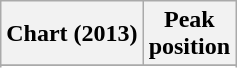<table class="wikitable sortable plainrowheaders">
<tr>
<th>Chart (2013)</th>
<th>Peak<br>position</th>
</tr>
<tr>
</tr>
<tr>
</tr>
<tr>
</tr>
</table>
